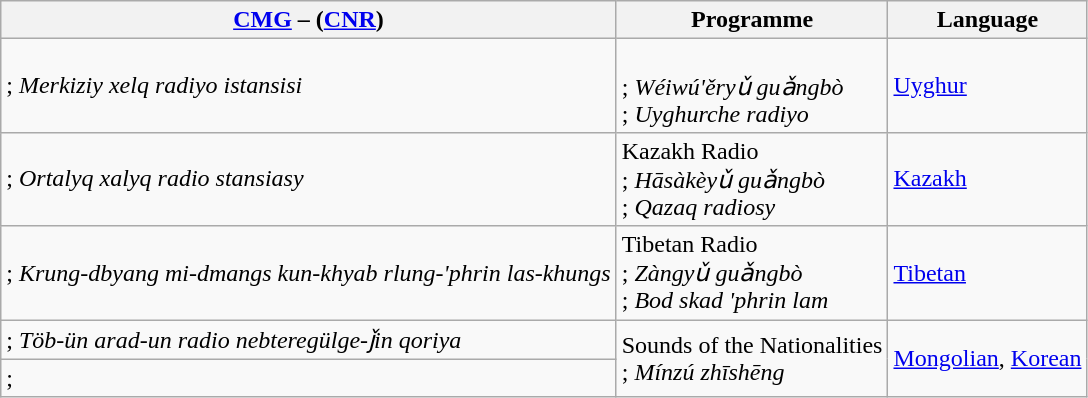<table border="1" class="wikitable">
<tr>
<th><a href='#'>CMG</a> –  (<a href='#'>CNR</a>)<br></th>
<th>Programme</th>
<th>Language</th>
</tr>
<tr>
<td> ; <em>Merkiziy xelq radiyo istansisi</em></td>
<td><br> ; <em>Wéiwú'ěryǔ guǎngbò</em><br> ; <em>Uyghurche radiyo</em></td>
<td><a href='#'>Uyghur</a></td>
</tr>
<tr>
<td> ; <em>Ortalyq xalyq radio stansiasy</em></td>
<td>Kazakh Radio<br> ; <em>Hāsàkèyǔ guǎngbò</em><br> ; <em>Qazaq radiosy</em></td>
<td><a href='#'>Kazakh</a></td>
</tr>
<tr>
<td> ; <em>Krung-dbyang mi-dmangs kun-khyab rlung-'phrin las-khungs</em></td>
<td>Tibetan Radio<br> ; <em>Zàngyǔ guǎngbò</em><br> ; <em>Bod skad 'phrin lam</em></td>
<td><a href='#'>Tibetan</a></td>
</tr>
<tr>
<td> ; <em>Töb-ün arad-un radio nebteregülge-ǰin qoriya</em></td>
<td rowspan=2">Sounds of the Nationalities<br> ; <em>Mínzú zhīshēng</em></td>
<td rowspan=2"><a href='#'>Mongolian</a>, <a href='#'>Korean</a></td>
</tr>
<tr>
<td> ; <em></em></td>
</tr>
</table>
